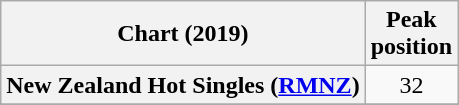<table class="wikitable sortable plainrowheaders" style="text-align:center">
<tr>
<th scope="col">Chart (2019)</th>
<th scope="col">Peak<br>position</th>
</tr>
<tr>
<th scope="row">New Zealand Hot Singles (<a href='#'>RMNZ</a>)</th>
<td>32</td>
</tr>
<tr>
</tr>
<tr>
</tr>
</table>
